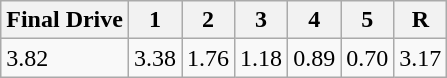<table class=wikitable>
<tr>
<th>Final Drive</th>
<th>1</th>
<th>2</th>
<th>3</th>
<th>4</th>
<th>5</th>
<th>R</th>
</tr>
<tr>
<td>3.82</td>
<td>3.38</td>
<td>1.76</td>
<td>1.18</td>
<td>0.89</td>
<td>0.70</td>
<td>3.17</td>
</tr>
</table>
